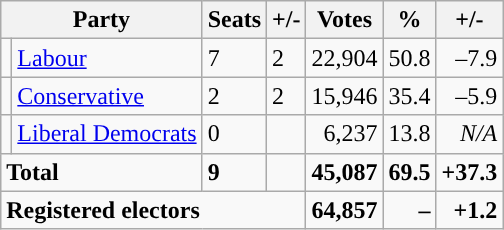<table class="wikitable sortable">
<tr>
<th colspan="2">Party</th>
<th>Seats</th>
<th>+/-</th>
<th>Votes</th>
<th>%</th>
<th>+/-</th>
</tr>
<tr>
<td style="background-color: "></td>
<td><a href='#'>Labour</a></td>
<td>7</td>
<td> 2</td>
<td style="text-align:right;">22,904</td>
<td style="text-align:right;">50.8</td>
<td style="text-align:right;">–7.9</td>
</tr>
<tr>
<td style="background-color: "></td>
<td><a href='#'>Conservative</a></td>
<td>2</td>
<td> 2</td>
<td style="text-align:right;">15,946</td>
<td style="text-align:right;">35.4</td>
<td style="text-align:right;">–5.9</td>
</tr>
<tr>
<td style="background-color: "></td>
<td><a href='#'>Liberal Democrats</a></td>
<td>0</td>
<td></td>
<td style="text-align:right;">6,237</td>
<td style="text-align:right;">13.8</td>
<td style="text-align:right;"><em>N/A</em></td>
</tr>
<tr>
<td colspan="2"><strong>Total</strong></td>
<td><strong>9</strong></td>
<td></td>
<td style="text-align:right;"><strong>45,087</strong></td>
<td style="text-align:right;"><strong>69.5</strong></td>
<td style="text-align:right;"><strong>+37.3</strong></td>
</tr>
<tr>
<td colspan="4"><strong>Registered electors</strong></td>
<td style="text-align:right;"><strong>64,857</strong></td>
<td style="text-align:right;"><strong>–</strong></td>
<td style="text-align:right;"><strong>+1.2</strong></td>
</tr>
</table>
